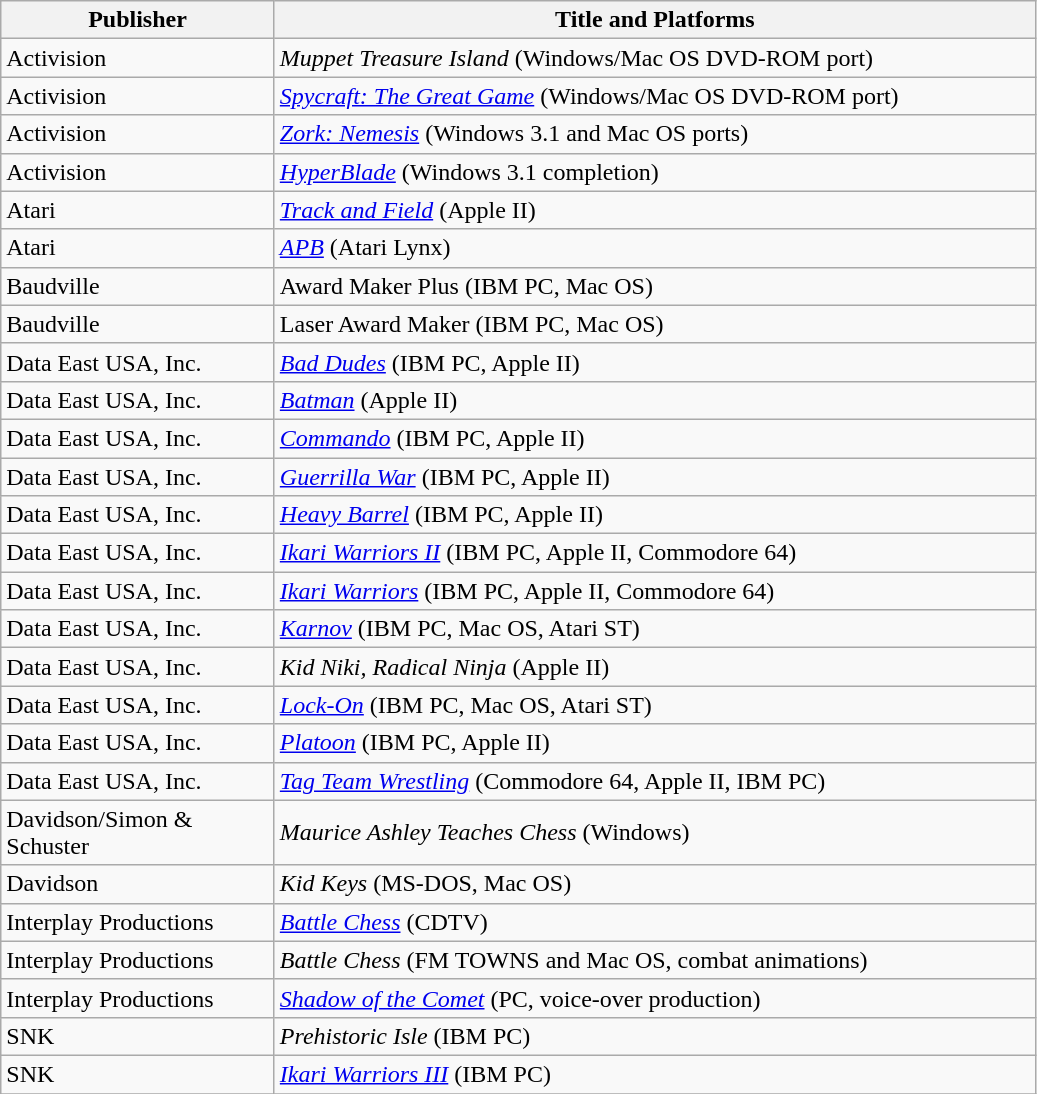<table class="wikitable" border="0">
<tr>
<th align="left" width="175">Publisher</th>
<th align="left" width="500">Title and Platforms</th>
</tr>
<tr>
<td>Activision</td>
<td><em>Muppet Treasure Island</em> (Windows/Mac OS DVD-ROM port)</td>
</tr>
<tr>
<td>Activision</td>
<td><em><a href='#'>Spycraft: The Great Game</a></em> (Windows/Mac OS DVD-ROM port)</td>
</tr>
<tr>
<td>Activision</td>
<td><em><a href='#'>Zork: Nemesis</a></em> (Windows 3.1 and Mac OS ports)</td>
</tr>
<tr>
<td>Activision</td>
<td><em><a href='#'>HyperBlade</a></em> (Windows 3.1 completion)</td>
</tr>
<tr>
<td>Atari</td>
<td><em><a href='#'>Track and Field</a></em> (Apple II)</td>
</tr>
<tr>
<td>Atari</td>
<td><em><a href='#'>APB</a></em> (Atari Lynx)</td>
</tr>
<tr>
<td>Baudville</td>
<td>Award Maker Plus (IBM PC, Mac OS)</td>
</tr>
<tr>
<td>Baudville</td>
<td>Laser Award Maker (IBM PC, Mac OS)</td>
</tr>
<tr>
<td>Data East USA, Inc.</td>
<td><em><a href='#'>Bad Dudes</a></em> (IBM PC, Apple II)</td>
</tr>
<tr>
<td>Data East USA, Inc.</td>
<td><em><a href='#'>Batman</a></em> (Apple II)</td>
</tr>
<tr>
<td>Data East USA, Inc.</td>
<td><em><a href='#'>Commando</a></em> (IBM PC, Apple II)</td>
</tr>
<tr>
<td>Data East USA, Inc.</td>
<td><em><a href='#'>Guerrilla War</a></em> (IBM PC, Apple II)</td>
</tr>
<tr>
<td>Data East USA, Inc.</td>
<td><em><a href='#'>Heavy Barrel</a></em> (IBM PC, Apple II)</td>
</tr>
<tr>
<td>Data East USA, Inc.</td>
<td><em><a href='#'>Ikari Warriors II</a></em> (IBM PC, Apple II, Commodore 64)</td>
</tr>
<tr>
<td>Data East USA, Inc.</td>
<td><em><a href='#'>Ikari Warriors</a></em> (IBM PC, Apple II, Commodore 64)</td>
</tr>
<tr>
<td>Data East USA, Inc.</td>
<td><em><a href='#'>Karnov</a></em> (IBM PC, Mac OS, Atari ST)</td>
</tr>
<tr>
<td>Data East USA, Inc.</td>
<td><em>Kid Niki, Radical Ninja</em> (Apple II)</td>
</tr>
<tr>
<td>Data East USA, Inc.</td>
<td><em><a href='#'>Lock-On</a></em> (IBM PC, Mac OS, Atari ST)</td>
</tr>
<tr>
<td>Data East USA, Inc.</td>
<td><em><a href='#'>Platoon</a></em> (IBM PC, Apple II)</td>
</tr>
<tr>
<td>Data East USA, Inc.</td>
<td><em><a href='#'>Tag Team Wrestling</a></em> (Commodore 64, Apple II, IBM PC)</td>
</tr>
<tr>
<td>Davidson/Simon & Schuster</td>
<td><em>Maurice Ashley Teaches Chess</em> (Windows)</td>
</tr>
<tr>
<td>Davidson</td>
<td><em>Kid Keys</em> (MS-DOS, Mac OS)</td>
</tr>
<tr>
<td>Interplay Productions</td>
<td><em><a href='#'>Battle Chess</a></em> (CDTV)</td>
</tr>
<tr>
<td>Interplay Productions</td>
<td><em>Battle Chess</em> (FM TOWNS and Mac OS, combat animations)</td>
</tr>
<tr>
<td>Interplay Productions</td>
<td><em><a href='#'>Shadow of the Comet</a></em> (PC, voice-over production)</td>
</tr>
<tr>
<td>SNK</td>
<td><em>Prehistoric Isle</em> (IBM PC)</td>
</tr>
<tr>
<td>SNK</td>
<td><em><a href='#'>Ikari Warriors III</a></em> (IBM PC)</td>
</tr>
<tr>
</tr>
</table>
